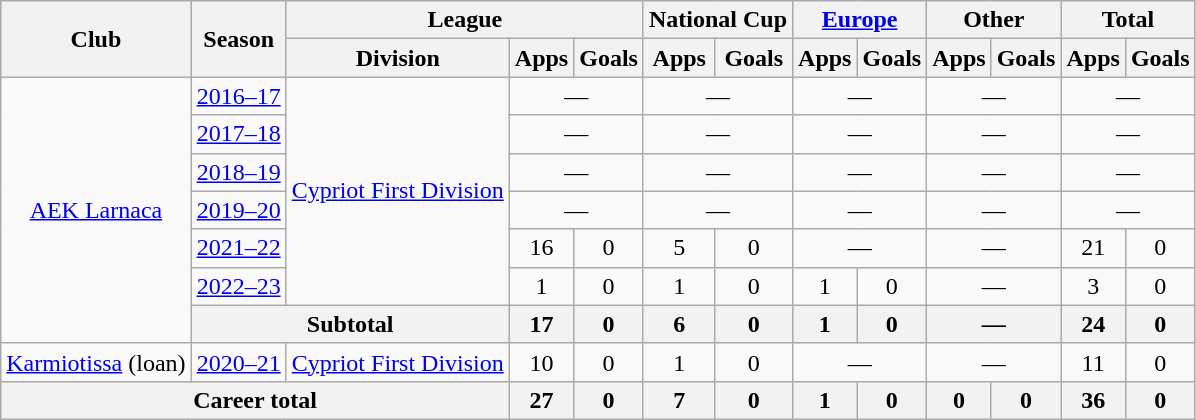<table class="wikitable" style="text-align:center">
<tr>
<th rowspan=2>Club</th>
<th rowspan=2>Season</th>
<th colspan=3>League</th>
<th colspan=2>National Cup</th>
<th colspan=2><a href='#'>Europe</a></th>
<th colspan=2>Other</th>
<th colspan=2>Total</th>
</tr>
<tr>
<th>Division</th>
<th>Apps</th>
<th>Goals</th>
<th>Apps</th>
<th>Goals</th>
<th>Apps</th>
<th>Goals</th>
<th>Apps</th>
<th>Goals</th>
<th>Apps</th>
<th>Goals</th>
</tr>
<tr>
<td rowspan="7"><a href='#'>AEK Larnaca</a></td>
<td><a href='#'>2016–17</a></td>
<td rowspan="6"><a href='#'>Cypriot First Division</a></td>
<td colspan="2">—</td>
<td colspan="2">—</td>
<td colspan="2">—</td>
<td colspan="2">—</td>
<td colspan="2">—</td>
</tr>
<tr>
<td><a href='#'>2017–18</a></td>
<td colspan="2">—</td>
<td colspan="2">—</td>
<td colspan="2">—</td>
<td colspan="2">—</td>
<td colspan="2">—</td>
</tr>
<tr>
<td><a href='#'>2018–19</a></td>
<td colspan="2">—</td>
<td colspan="2">—</td>
<td colspan="2">—</td>
<td colspan="2">—</td>
<td colspan="2">—</td>
</tr>
<tr>
<td><a href='#'>2019–20</a></td>
<td colspan="2">—</td>
<td colspan="2">—</td>
<td colspan="2">—</td>
<td colspan="2">—</td>
<td colspan="2">—</td>
</tr>
<tr>
<td><a href='#'>2021–22</a></td>
<td>16</td>
<td>0</td>
<td>5</td>
<td>0</td>
<td colspan="2">—</td>
<td colspan="2">—</td>
<td>21</td>
<td>0</td>
</tr>
<tr>
<td><a href='#'>2022–23</a></td>
<td>1</td>
<td>0</td>
<td>1</td>
<td>0</td>
<td>1</td>
<td>0</td>
<td colspan="2">—</td>
<td>3</td>
<td>0</td>
</tr>
<tr>
<th colspan=2>Subtotal</th>
<th>17</th>
<th>0</th>
<th>6</th>
<th>0</th>
<th>1</th>
<th>0</th>
<th colspan="2">—</th>
<th>24</th>
<th>0</th>
</tr>
<tr>
<td rowspan="1"><a href='#'>Karmiotissa</a> (loan)</td>
<td><a href='#'>2020–21</a></td>
<td rowspan="1"><a href='#'>Cypriot First Division</a></td>
<td>10</td>
<td>0</td>
<td>1</td>
<td>0</td>
<td colspan="2">—</td>
<td colspan="2">—</td>
<td>11</td>
<td>0</td>
</tr>
<tr>
<th colspan="3">Career total</th>
<th>27</th>
<th>0</th>
<th>7</th>
<th>0</th>
<th>1</th>
<th>0</th>
<th>0</th>
<th>0</th>
<th>36</th>
<th>0</th>
</tr>
</table>
